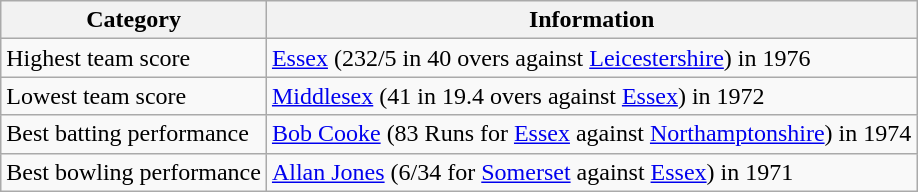<table class="wikitable">
<tr>
<th>Category</th>
<th>Information</th>
</tr>
<tr>
<td>Highest team score</td>
<td><a href='#'>Essex</a> (232/5 in 40 overs against <a href='#'>Leicestershire</a>) in 1976</td>
</tr>
<tr>
<td>Lowest team score</td>
<td><a href='#'>Middlesex</a> (41 in 19.4 overs against <a href='#'>Essex</a>) in 1972</td>
</tr>
<tr>
<td>Best batting performance</td>
<td><a href='#'>Bob Cooke</a> (83 Runs for <a href='#'>Essex</a> against <a href='#'>Northamptonshire</a>) in 1974</td>
</tr>
<tr>
<td>Best bowling performance</td>
<td><a href='#'>Allan Jones</a> (6/34 for <a href='#'>Somerset</a> against <a href='#'>Essex</a>) in 1971</td>
</tr>
</table>
